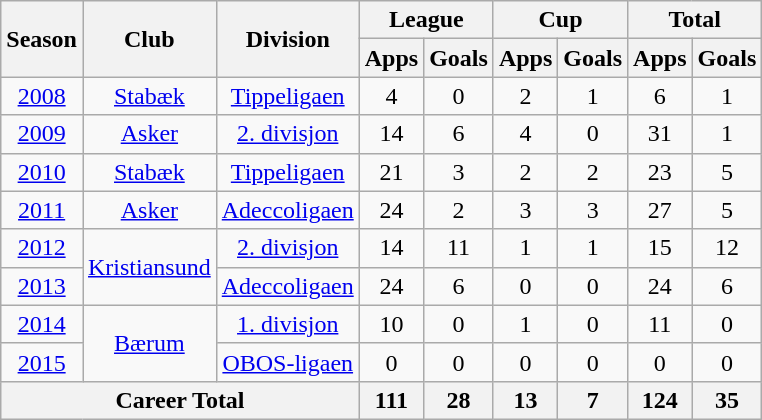<table class="wikitable" style="text-align: center;">
<tr>
<th rowspan="2">Season</th>
<th rowspan="2">Club</th>
<th rowspan="2">Division</th>
<th colspan="2">League</th>
<th colspan="2">Cup</th>
<th colspan="2">Total</th>
</tr>
<tr>
<th>Apps</th>
<th>Goals</th>
<th>Apps</th>
<th>Goals</th>
<th>Apps</th>
<th>Goals</th>
</tr>
<tr>
<td><a href='#'>2008</a></td>
<td rowspan="1" valign="center"><a href='#'>Stabæk</a></td>
<td rowspan="1" valign="center"><a href='#'>Tippeligaen</a></td>
<td>4</td>
<td>0</td>
<td>2</td>
<td>1</td>
<td>6</td>
<td>1</td>
</tr>
<tr>
<td><a href='#'>2009</a></td>
<td rowspan="1" valign="center"><a href='#'>Asker</a></td>
<td rowspan="1" valign="center"><a href='#'>2. divisjon</a></td>
<td>14</td>
<td>6</td>
<td>4</td>
<td>0</td>
<td>31</td>
<td>1</td>
</tr>
<tr>
<td><a href='#'>2010</a></td>
<td rowspan="1" valign="center"><a href='#'>Stabæk</a></td>
<td rowspan="1" valign="center"><a href='#'>Tippeligaen</a></td>
<td>21</td>
<td>3</td>
<td>2</td>
<td>2</td>
<td>23</td>
<td>5</td>
</tr>
<tr>
<td><a href='#'>2011</a></td>
<td rowspan="1" valign="center"><a href='#'>Asker</a></td>
<td rowspan="1" valign="center"><a href='#'>Adeccoligaen</a></td>
<td>24</td>
<td>2</td>
<td>3</td>
<td>3</td>
<td>27</td>
<td>5</td>
</tr>
<tr>
<td><a href='#'>2012</a></td>
<td rowspan="2" valign="center"><a href='#'>Kristiansund</a></td>
<td rowspan="1" valign="center"><a href='#'>2. divisjon</a></td>
<td>14</td>
<td>11</td>
<td>1</td>
<td>1</td>
<td>15</td>
<td>12</td>
</tr>
<tr>
<td><a href='#'>2013</a></td>
<td rowspan="1" valign="center"><a href='#'>Adeccoligaen</a></td>
<td>24</td>
<td>6</td>
<td>0</td>
<td>0</td>
<td>24</td>
<td>6</td>
</tr>
<tr>
<td><a href='#'>2014</a></td>
<td rowspan="2" valign="center"><a href='#'>Bærum</a></td>
<td rowspan="1" valign="center"><a href='#'>1. divisjon</a></td>
<td>10</td>
<td>0</td>
<td>1</td>
<td>0</td>
<td>11</td>
<td>0</td>
</tr>
<tr>
<td><a href='#'>2015</a></td>
<td rowspan="1" valign="center"><a href='#'>OBOS-ligaen</a></td>
<td>0</td>
<td>0</td>
<td>0</td>
<td>0</td>
<td>0</td>
<td>0</td>
</tr>
<tr>
<th colspan="3">Career Total</th>
<th>111</th>
<th>28</th>
<th>13</th>
<th>7</th>
<th>124</th>
<th>35</th>
</tr>
</table>
